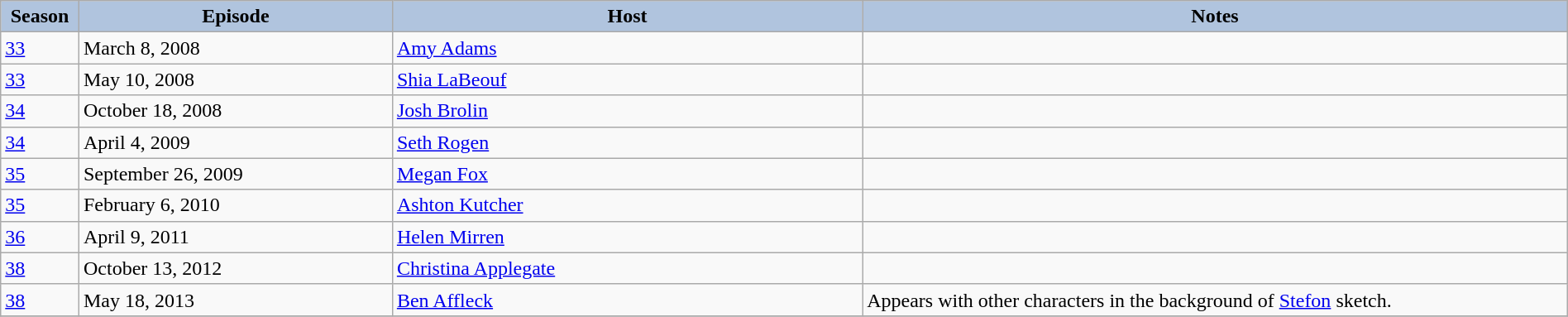<table class="wikitable" style="width:100%;">
<tr>
<th style="background:#B0C4DE;" width="5%">Season</th>
<th style="background:#B0C4DE;" width="20%">Episode</th>
<th style="background:#B0C4DE;" width="30%">Host</th>
<th style="background:#B0C4DE;" width="45%">Notes</th>
</tr>
<tr>
<td><a href='#'>33</a></td>
<td>March 8, 2008</td>
<td><a href='#'>Amy Adams</a></td>
<td></td>
</tr>
<tr>
<td><a href='#'>33</a></td>
<td>May 10, 2008</td>
<td><a href='#'>Shia LaBeouf</a></td>
<td></td>
</tr>
<tr>
<td><a href='#'>34</a></td>
<td>October 18, 2008</td>
<td><a href='#'>Josh Brolin</a></td>
<td></td>
</tr>
<tr>
<td><a href='#'>34</a></td>
<td>April 4, 2009</td>
<td><a href='#'>Seth Rogen</a></td>
<td></td>
</tr>
<tr>
<td><a href='#'>35</a></td>
<td>September 26, 2009</td>
<td><a href='#'>Megan Fox</a></td>
</tr>
<tr>
<td><a href='#'>35</a></td>
<td>February 6, 2010</td>
<td><a href='#'>Ashton Kutcher</a></td>
<td></td>
</tr>
<tr>
<td><a href='#'>36</a></td>
<td>April 9, 2011</td>
<td><a href='#'>Helen Mirren</a></td>
</tr>
<tr>
<td><a href='#'>38</a></td>
<td>October 13, 2012</td>
<td><a href='#'>Christina Applegate</a></td>
<td></td>
</tr>
<tr>
<td><a href='#'>38</a></td>
<td>May 18, 2013</td>
<td><a href='#'>Ben Affleck</a></td>
<td>Appears with other characters in the background of <a href='#'>Stefon</a> sketch.</td>
</tr>
<tr>
</tr>
</table>
